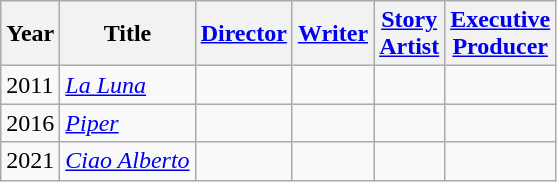<table class="wikitable">
<tr>
<th>Year</th>
<th>Title</th>
<th><a href='#'>Director</a></th>
<th><a href='#'>Writer</a></th>
<th><a href='#'>Story<br>Artist</a></th>
<th><a href='#'>Executive<br>Producer</a></th>
</tr>
<tr>
<td>2011</td>
<td><em><a href='#'>La Luna</a></em></td>
<td></td>
<td></td>
<td></td>
<td></td>
</tr>
<tr>
<td>2016</td>
<td><em><a href='#'>Piper</a></em></td>
<td></td>
<td></td>
<td></td>
<td></td>
</tr>
<tr>
<td>2021</td>
<td><em><a href='#'>Ciao Alberto</a></em></td>
<td></td>
<td></td>
<td></td>
<td></td>
</tr>
</table>
